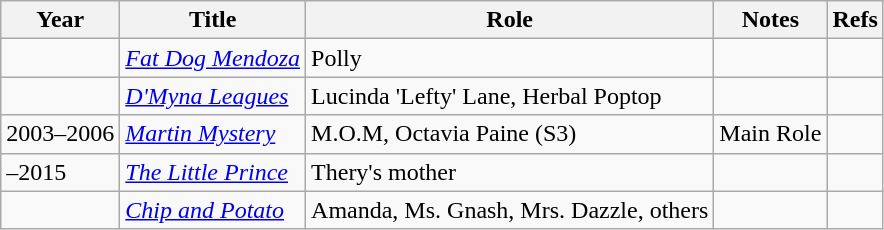<table class="wikitable sortable">
<tr>
<th>Year</th>
<th>Title</th>
<th>Role</th>
<th>Notes</th>
<th>Refs</th>
</tr>
<tr>
<td></td>
<td><em><a href='#'>Fat Dog Mendoza</a></em></td>
<td>Polly</td>
<td></td>
<td></td>
</tr>
<tr>
<td></td>
<td><em><a href='#'>D'Myna Leagues</a></em></td>
<td>Lucinda 'Lefty' Lane, Herbal Poptop</td>
<td></td>
<td></td>
</tr>
<tr>
<td>2003–2006</td>
<td><em><a href='#'>Martin Mystery</a></em></td>
<td>M.O.M, Octavia Paine (S3)</td>
<td>Main Role</td>
<td></td>
</tr>
<tr>
<td>–2015</td>
<td data-sort-value="Little Prince, The"><em><a href='#'>The Little Prince</a></em></td>
<td>Thery's mother</td>
<td></td>
<td></td>
</tr>
<tr>
<td></td>
<td><em><a href='#'>Chip and Potato</a></em></td>
<td>Amanda, Ms. Gnash, Mrs. Dazzle, others</td>
<td></td>
<td></td>
</tr>
</table>
